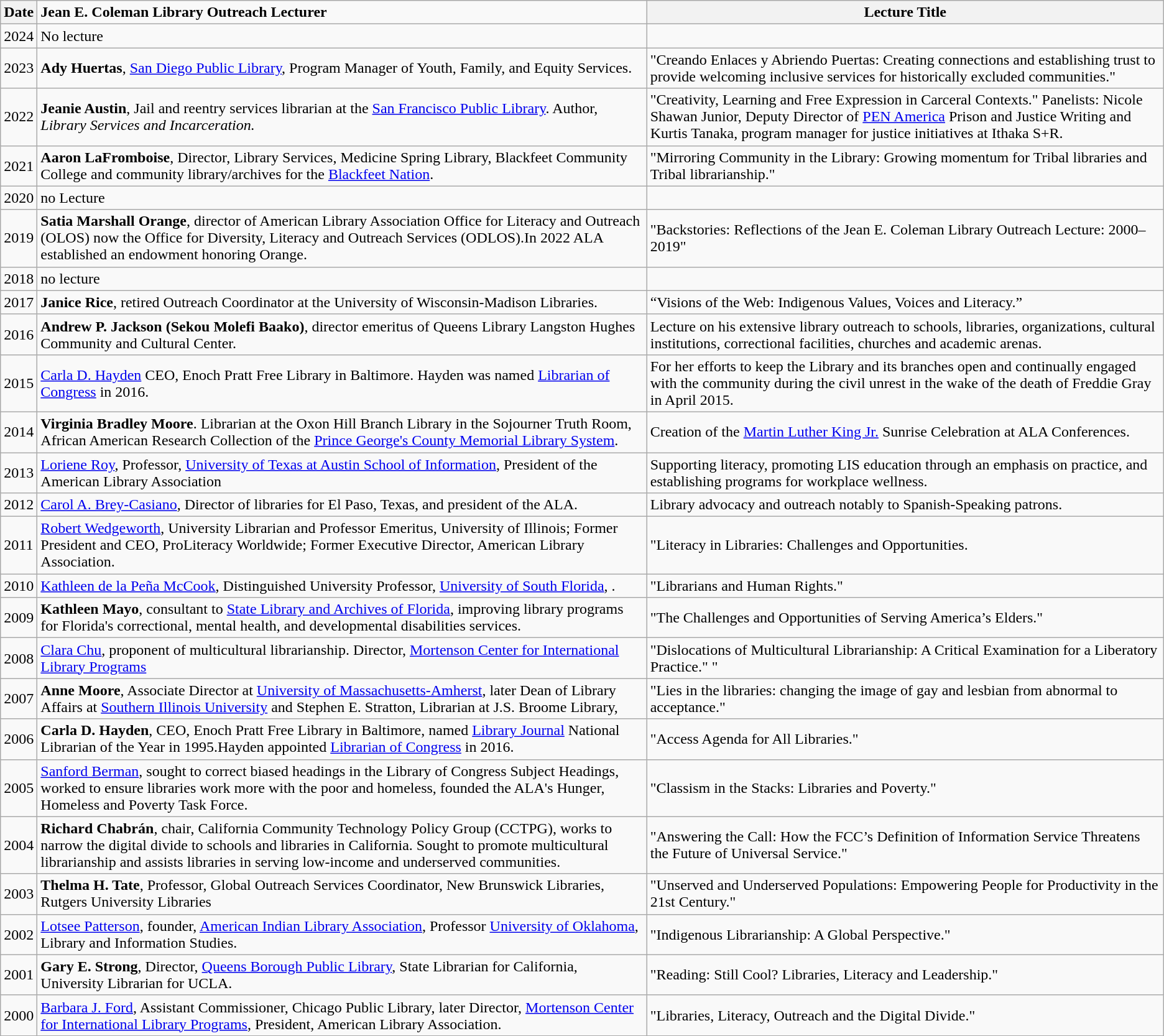<table class="wikitable sortable">
<tr>
<th><strong>Date</strong></th>
<td><strong> Jean E. Coleman Library Outreach Lecturer</strong></td>
<th><strong>Lecture Title</strong></th>
</tr>
<tr>
<td>2024</td>
<td>No lecture</td>
</tr>
<tr>
<td>2023</td>
<td><strong>Ady Huertas</strong>, <a href='#'>San Diego Public Library</a>, Program Manager of Youth, Family, and Equity Services.</td>
<td>"Creando Enlaces y Abriendo Puertas: Creating connections and establishing trust to provide welcoming inclusive services for historically excluded communities."</td>
</tr>
<tr>
<td>2022</td>
<td><strong>Jeanie Austin</strong>, Jail and reentry services librarian at the <a href='#'>San Francisco Public Library</a>. Author, <em>Library Services and Incarceration.</em></td>
<td>"Creativity, Learning and Free Expression in Carceral Contexts." Panelists: Nicole Shawan Junior, Deputy Director of <a href='#'>PEN America</a> Prison and Justice Writing and Kurtis Tanaka, program manager for justice initiatives at Ithaka S+R.</td>
</tr>
<tr>
<td>2021</td>
<td><strong>Aaron LaFromboise</strong>, Director, Library Services, Medicine Spring Library, Blackfeet Community College and community library/archives for the <a href='#'>Blackfeet Nation</a>.</td>
<td>"Mirroring Community in the Library: Growing momentum for Tribal libraries and Tribal librarianship."</td>
</tr>
<tr>
<td>2020</td>
<td>no Lecture</td>
<td></td>
</tr>
<tr>
<td>2019</td>
<td><strong>Satia Marshall Orange</strong>, director of American Library Association Office for Literacy and Outreach (OLOS) now the Office for Diversity, Literacy and Outreach Services (ODLOS).In 2022 ALA established an endowment honoring Orange.</td>
<td>"Backstories: Reflections of the Jean E. Coleman Library Outreach Lecture: 2000–2019"</td>
</tr>
<tr>
<td>2018</td>
<td>no lecture</td>
<td></td>
</tr>
<tr>
<td>2017</td>
<td><strong>Janice Rice</strong>, retired Outreach Coordinator at the University of Wisconsin-Madison Libraries.</td>
<td>“Visions of the Web: Indigenous Values, Voices and Literacy.”</td>
</tr>
<tr>
<td>2016</td>
<td><strong>Andrew P. Jackson (Sekou Molefi Baako)</strong>, director emeritus of Queens Library Langston Hughes Community and Cultural Center.</td>
<td>Lecture on his extensive library outreach to schools, libraries, organizations, cultural institutions, correctional facilities, churches and academic arenas.</td>
</tr>
<tr>
<td>2015</td>
<td><a href='#'>Carla D. Hayden</a> CEO, Enoch Pratt Free Library in Baltimore. Hayden was named <a href='#'>Librarian of Congress</a> in 2016.</td>
<td>For her efforts to keep the Library and its branches open and continually engaged with the community during the civil unrest in the wake of the death of Freddie Gray in April 2015.</td>
</tr>
<tr>
<td>2014</td>
<td><strong>Virginia Bradley Moore</strong>. Librarian at the Oxon Hill Branch Library in the Sojourner Truth Room, African American Research Collection of the <a href='#'>Prince George's County Memorial Library System</a>.</td>
<td>Creation of the <a href='#'>Martin Luther King Jr.</a> Sunrise Celebration at ALA Conferences.</td>
</tr>
<tr>
<td>2013</td>
<td><a href='#'>Loriene Roy</a>, Professor, <a href='#'>University of Texas at Austin School of Information</a>, President of the American Library Association</td>
<td>Supporting literacy, promoting LIS education through an emphasis on practice, and establishing programs for workplace wellness.</td>
</tr>
<tr>
<td>2012</td>
<td><a href='#'>Carol A. Brey-Casiano</a>, Director of libraries for El Paso, Texas, and president of the ALA.</td>
<td>Library advocacy and outreach notably to Spanish-Speaking patrons.</td>
</tr>
<tr>
<td>2011</td>
<td><a href='#'>Robert Wedgeworth</a>, University Librarian and Professor Emeritus, University of Illinois; Former President and CEO, ProLiteracy Worldwide; Former Executive Director, American Library Association.</td>
<td>"Literacy in Libraries: Challenges and Opportunities.</td>
</tr>
<tr>
<td>2010</td>
<td><a href='#'>Kathleen de la Peña McCook</a>, Distinguished University Professor, <a href='#'>University of South Florida</a>, .</td>
<td>"Librarians and Human Rights."</td>
</tr>
<tr>
<td>2009</td>
<td><strong>Kathleen Mayo</strong>, consultant to <a href='#'>State Library and Archives of Florida</a>, improving library programs for Florida's correctional, mental health, and developmental disabilities services.</td>
<td>"The Challenges and Opportunities of Serving America’s Elders."<br></td>
</tr>
<tr>
<td>2008</td>
<td><a href='#'>Clara Chu</a>, proponent of multicultural librarianship. Director, <a href='#'>Mortenson Center for International Library Programs</a></td>
<td>"Dislocations of Multicultural Librarianship: A Critical Examination for a Liberatory Practice." "</td>
</tr>
<tr>
<td>2007</td>
<td><strong>Anne Moore</strong>, Associate Director at <a href='#'>University of Massachusetts-Amherst</a>, later Dean of Library Affairs at <a href='#'>Southern Illinois University</a> and Stephen E. Stratton, Librarian at J.S. Broome Library,</td>
<td>"Lies in the libraries: changing the image of gay and lesbian from abnormal to acceptance."</td>
</tr>
<tr>
<td>2006</td>
<td><strong>Carla D. Hayden</strong>, CEO, Enoch Pratt Free Library in Baltimore, named <a href='#'>Library Journal</a> National Librarian of the Year in 1995.Hayden appointed <a href='#'>Librarian of Congress</a> in 2016.</td>
<td>"Access Agenda for All Libraries."</td>
</tr>
<tr>
<td>2005</td>
<td><a href='#'>Sanford Berman</a>, sought to correct biased headings in the Library of Congress Subject Headings, worked to ensure libraries work more with the poor and homeless, founded the ALA's Hunger, Homeless and Poverty Task Force.</td>
<td>"Classism in the Stacks: Libraries and Poverty."</td>
</tr>
<tr>
<td>2004</td>
<td><strong>Richard Chabrán</strong>, chair, California Community Technology Policy Group (CCTPG), works to narrow the digital divide to schools and libraries in California. Sought to promote multicultural librarianship and assists libraries in serving low-income and underserved communities.</td>
<td>"Answering the Call: How the FCC’s Definition of Information Service Threatens the Future of Universal Service."</td>
</tr>
<tr>
<td>2003</td>
<td><strong>Thelma H. Tate</strong>, Professor, Global Outreach Services Coordinator, New Brunswick Libraries, Rutgers University Libraries</td>
<td>"Unserved and Underserved Populations: Empowering People for Productivity in the 21st Century."</td>
</tr>
<tr>
<td>2002</td>
<td><a href='#'>Lotsee Patterson</a>, founder, <a href='#'>American Indian Library Association</a>, Professor <a href='#'>University of Oklahoma</a>, Library and Information Studies.</td>
<td>"Indigenous Librarianship: A Global Perspective."</td>
</tr>
<tr>
<td>2001</td>
<td><strong>Gary E. Strong</strong>, Director, <a href='#'>Queens Borough Public Library</a>, State Librarian for California, University Librarian for UCLA.</td>
<td>"Reading: Still Cool? Libraries, Literacy and Leadership."</td>
</tr>
<tr>
<td>2000</td>
<td><a href='#'>Barbara J. Ford</a>, Assistant Commissioner, Chicago Public Library, later Director, <a href='#'>Mortenson Center for International Library Programs</a>, President, American Library Association.</td>
<td>"Libraries, Literacy, Outreach and the Digital Divide."</td>
</tr>
<tr>
</tr>
</table>
